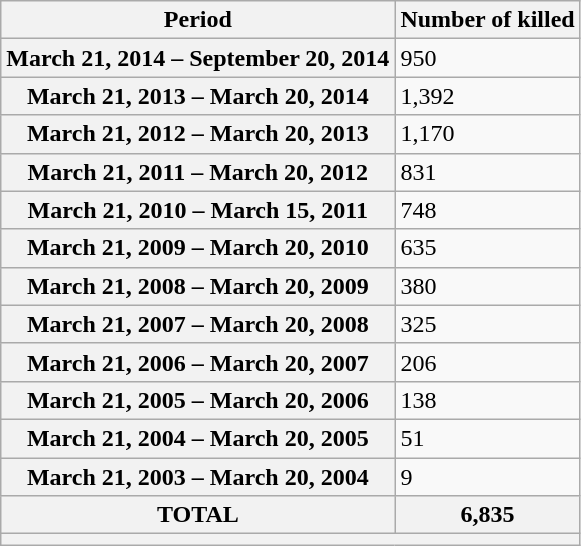<table class="wikitable" align="center" style="margin:0 1em 0.5em 0;">
<tr>
<th>Period</th>
<th>Number of killed</th>
</tr>
<tr>
<th>March 21, 2014 – September 20, 2014</th>
<td>950</td>
</tr>
<tr>
<th>March 21, 2013 – March 20, 2014</th>
<td>1,392</td>
</tr>
<tr>
<th>March 21, 2012 – March 20, 2013</th>
<td>1,170</td>
</tr>
<tr>
<th>March 21, 2011 – March 20, 2012</th>
<td>831</td>
</tr>
<tr>
<th>March 21, 2010 – March 15, 2011</th>
<td>748</td>
</tr>
<tr>
<th>March 21, 2009 – March 20, 2010</th>
<td>635</td>
</tr>
<tr>
<th>March 21, 2008 – March 20, 2009</th>
<td>380</td>
</tr>
<tr>
<th>March 21, 2007 – March 20, 2008</th>
<td>325</td>
</tr>
<tr>
<th>March 21, 2006 – March 20, 2007</th>
<td>206</td>
</tr>
<tr>
<th>March 21, 2005 – March 20, 2006</th>
<td>138</td>
</tr>
<tr>
<th>March 21, 2004 – March 20, 2005</th>
<td>51</td>
</tr>
<tr>
<th>March 21, 2003 – March 20, 2004</th>
<td>9</td>
</tr>
<tr>
<th><span>TOTAL</span></th>
<th>6,835</th>
</tr>
<tr>
<th colspan="5"></th>
</tr>
</table>
